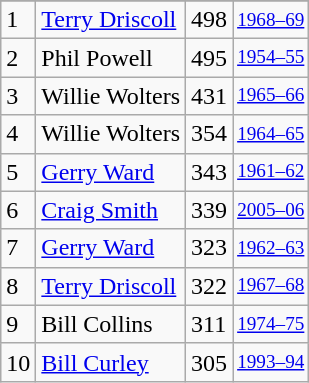<table class="wikitable">
<tr>
</tr>
<tr>
<td>1</td>
<td><a href='#'>Terry Driscoll</a></td>
<td>498</td>
<td style="font-size:80%;"><a href='#'>1968–69</a></td>
</tr>
<tr>
<td>2</td>
<td>Phil Powell</td>
<td>495</td>
<td style="font-size:80%;"><a href='#'>1954–55</a></td>
</tr>
<tr>
<td>3</td>
<td>Willie Wolters</td>
<td>431</td>
<td style="font-size:80%;"><a href='#'>1965–66</a></td>
</tr>
<tr>
<td>4</td>
<td>Willie Wolters</td>
<td>354</td>
<td style="font-size:80%;"><a href='#'>1964–65</a></td>
</tr>
<tr>
<td>5</td>
<td><a href='#'>Gerry Ward</a></td>
<td>343</td>
<td style="font-size:80%;"><a href='#'>1961–62</a></td>
</tr>
<tr>
<td>6</td>
<td><a href='#'>Craig Smith</a></td>
<td>339</td>
<td style="font-size:80%;"><a href='#'>2005–06</a></td>
</tr>
<tr>
<td>7</td>
<td><a href='#'>Gerry Ward</a></td>
<td>323</td>
<td style="font-size:80%;"><a href='#'>1962–63</a></td>
</tr>
<tr>
<td>8</td>
<td><a href='#'>Terry Driscoll</a></td>
<td>322</td>
<td style="font-size:80%;"><a href='#'>1967–68</a></td>
</tr>
<tr>
<td>9</td>
<td>Bill Collins</td>
<td>311</td>
<td style="font-size:80%;"><a href='#'>1974–75</a></td>
</tr>
<tr>
<td>10</td>
<td><a href='#'>Bill Curley</a></td>
<td>305</td>
<td style="font-size:80%;"><a href='#'>1993–94</a></td>
</tr>
</table>
